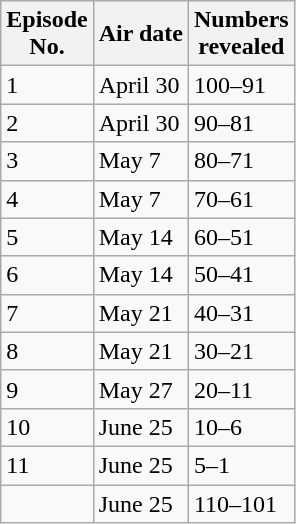<table class="wikitable">
<tr>
<th>Episode<br>No.</th>
<th>Air date</th>
<th>Numbers<br>revealed</th>
</tr>
<tr>
<td>1</td>
<td>April 30</td>
<td>100–91</td>
</tr>
<tr>
<td>2</td>
<td>April 30</td>
<td>90–81</td>
</tr>
<tr>
<td>3</td>
<td>May 7</td>
<td>80–71</td>
</tr>
<tr>
<td>4</td>
<td>May 7</td>
<td>70–61</td>
</tr>
<tr>
<td>5</td>
<td>May 14</td>
<td>60–51</td>
</tr>
<tr>
<td>6</td>
<td>May 14</td>
<td>50–41</td>
</tr>
<tr>
<td>7</td>
<td>May 21</td>
<td>40–31</td>
</tr>
<tr>
<td>8</td>
<td>May 21</td>
<td>30–21</td>
</tr>
<tr>
<td>9</td>
<td>May 27</td>
<td>20–11</td>
</tr>
<tr>
<td>10</td>
<td>June 25</td>
<td>10–6</td>
</tr>
<tr>
<td>11</td>
<td>June 25</td>
<td>5–1</td>
</tr>
<tr>
<td></td>
<td>June 25</td>
<td>110–101</td>
</tr>
</table>
